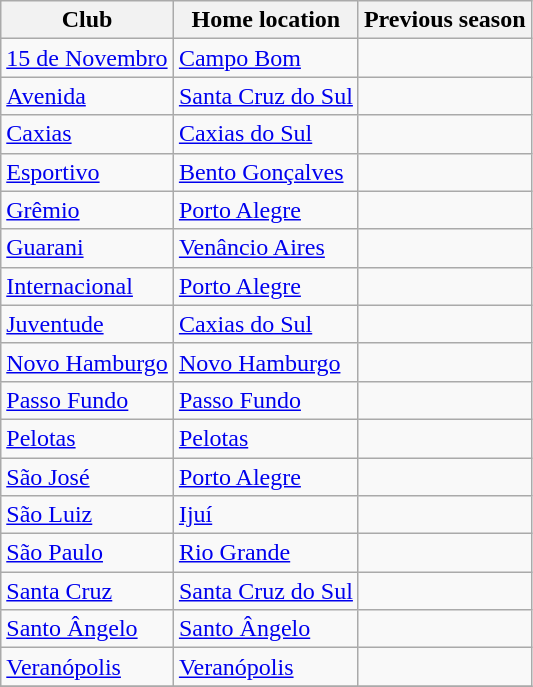<table class="wikitable sortable">
<tr>
<th>Club</th>
<th>Home location</th>
<th>Previous season</th>
</tr>
<tr>
<td><a href='#'>15 de Novembro</a></td>
<td><a href='#'>Campo Bom</a></td>
<td></td>
</tr>
<tr>
<td><a href='#'>Avenida</a></td>
<td><a href='#'>Santa Cruz do Sul</a></td>
<td></td>
</tr>
<tr>
<td><a href='#'>Caxias</a></td>
<td><a href='#'>Caxias do Sul</a></td>
<td></td>
</tr>
<tr>
<td><a href='#'>Esportivo</a></td>
<td><a href='#'>Bento Gonçalves</a></td>
<td></td>
</tr>
<tr>
<td><a href='#'>Grêmio</a></td>
<td><a href='#'>Porto Alegre</a></td>
<td></td>
</tr>
<tr>
<td><a href='#'>Guarani</a></td>
<td><a href='#'>Venâncio Aires</a></td>
<td></td>
</tr>
<tr>
<td><a href='#'>Internacional</a></td>
<td><a href='#'>Porto Alegre</a></td>
<td></td>
</tr>
<tr>
<td><a href='#'>Juventude</a></td>
<td><a href='#'>Caxias do Sul</a></td>
<td></td>
</tr>
<tr>
<td><a href='#'>Novo Hamburgo</a></td>
<td><a href='#'>Novo Hamburgo</a></td>
<td></td>
</tr>
<tr>
<td><a href='#'>Passo Fundo</a></td>
<td><a href='#'>Passo Fundo</a></td>
<td></td>
</tr>
<tr>
<td><a href='#'>Pelotas</a></td>
<td><a href='#'>Pelotas</a></td>
<td></td>
</tr>
<tr>
<td><a href='#'>São José</a></td>
<td><a href='#'>Porto Alegre</a></td>
<td></td>
</tr>
<tr>
<td><a href='#'>São Luiz</a></td>
<td><a href='#'>Ijuí</a></td>
<td></td>
</tr>
<tr>
<td><a href='#'>São Paulo</a></td>
<td><a href='#'>Rio Grande</a></td>
<td></td>
</tr>
<tr>
<td><a href='#'>Santa Cruz</a></td>
<td><a href='#'>Santa Cruz do Sul</a></td>
<td></td>
</tr>
<tr>
<td><a href='#'>Santo Ângelo</a></td>
<td><a href='#'>Santo Ângelo</a></td>
<td></td>
</tr>
<tr>
<td><a href='#'>Veranópolis</a></td>
<td><a href='#'>Veranópolis</a></td>
<td></td>
</tr>
<tr>
</tr>
</table>
